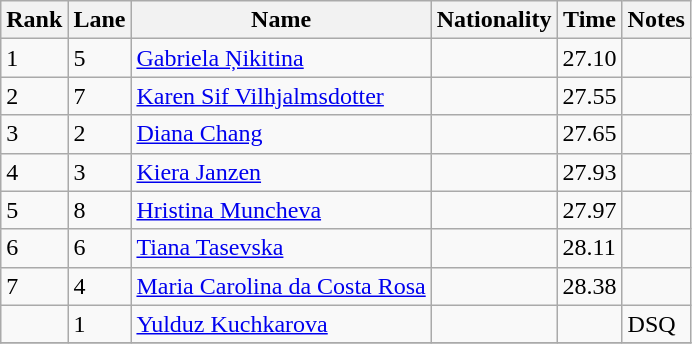<table class="wikitable">
<tr>
<th>Rank</th>
<th>Lane</th>
<th>Name</th>
<th>Nationality</th>
<th>Time</th>
<th>Notes</th>
</tr>
<tr>
<td>1</td>
<td>5</td>
<td><a href='#'>Gabriela Ņikitina</a></td>
<td></td>
<td>27.10</td>
<td></td>
</tr>
<tr>
<td>2</td>
<td>7</td>
<td><a href='#'>Karen Sif Vilhjalmsdotter</a></td>
<td></td>
<td>27.55</td>
<td></td>
</tr>
<tr>
<td>3</td>
<td>2</td>
<td><a href='#'>Diana Chang</a></td>
<td></td>
<td>27.65</td>
<td></td>
</tr>
<tr>
<td>4</td>
<td>3</td>
<td><a href='#'>Kiera Janzen</a></td>
<td></td>
<td>27.93</td>
<td></td>
</tr>
<tr>
<td>5</td>
<td>8</td>
<td><a href='#'>Hristina Muncheva</a></td>
<td></td>
<td>27.97</td>
<td></td>
</tr>
<tr>
<td>6</td>
<td>6</td>
<td><a href='#'>Tiana Tasevska</a></td>
<td></td>
<td>28.11</td>
<td></td>
</tr>
<tr>
<td>7</td>
<td>4</td>
<td><a href='#'>Maria Carolina da Costa Rosa</a></td>
<td></td>
<td>28.38</td>
<td></td>
</tr>
<tr>
<td></td>
<td>1</td>
<td><a href='#'>Yulduz Kuchkarova</a></td>
<td></td>
<td></td>
<td>DSQ</td>
</tr>
<tr>
</tr>
</table>
